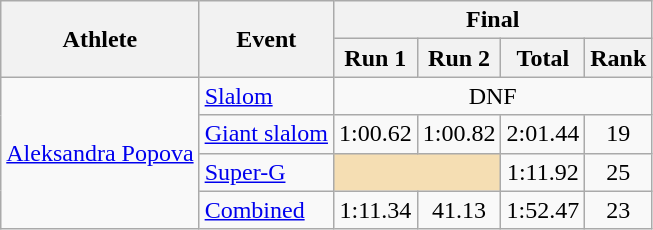<table class="wikitable">
<tr>
<th rowspan="2">Athlete</th>
<th rowspan="2">Event</th>
<th colspan="4">Final</th>
</tr>
<tr>
<th>Run 1</th>
<th>Run 2</th>
<th>Total</th>
<th>Rank</th>
</tr>
<tr>
<td rowspan=4><a href='#'>Aleksandra Popova</a></td>
<td><a href='#'>Slalom</a></td>
<td align="center" colspan=4>DNF</td>
</tr>
<tr>
<td><a href='#'>Giant slalom</a></td>
<td align="center">1:00.62</td>
<td align="center">1:00.82</td>
<td align="center">2:01.44</td>
<td align="center">19</td>
</tr>
<tr>
<td><a href='#'>Super-G</a></td>
<td colspan=2 bgcolor="wheat"></td>
<td align="center">1:11.92</td>
<td align="center">25</td>
</tr>
<tr>
<td><a href='#'>Combined</a></td>
<td align="center">1:11.34</td>
<td align="center">41.13</td>
<td align="center">1:52.47</td>
<td align="center">23</td>
</tr>
</table>
